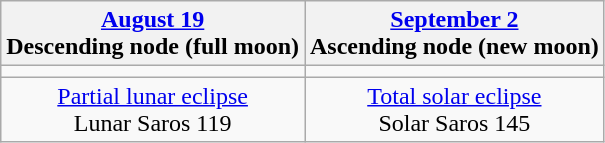<table class="wikitable">
<tr>
<th><a href='#'>August 19</a><br>Descending node (full moon)<br></th>
<th><a href='#'>September 2</a><br>Ascending node (new moon)<br></th>
</tr>
<tr>
<td></td>
<td></td>
</tr>
<tr align=center>
<td><a href='#'>Partial lunar eclipse</a><br>Lunar Saros 119</td>
<td><a href='#'>Total solar eclipse</a><br>Solar Saros 145</td>
</tr>
</table>
